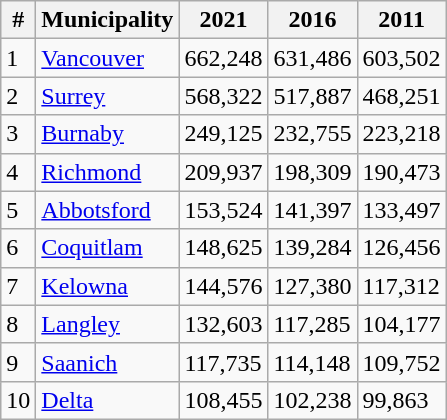<table class="wikitable sortable" style="margin-left:20px;">
<tr>
<th>#</th>
<th>Municipality</th>
<th>2021</th>
<th>2016</th>
<th>2011</th>
</tr>
<tr>
<td>1</td>
<td><a href='#'>Vancouver</a></td>
<td>662,248</td>
<td>631,486</td>
<td>603,502</td>
</tr>
<tr>
<td>2</td>
<td><a href='#'>Surrey</a></td>
<td>568,322</td>
<td>517,887</td>
<td>468,251</td>
</tr>
<tr>
<td>3</td>
<td><a href='#'>Burnaby</a></td>
<td>249,125</td>
<td>232,755</td>
<td>223,218</td>
</tr>
<tr>
<td>4</td>
<td><a href='#'>Richmond</a></td>
<td>209,937</td>
<td>198,309</td>
<td>190,473</td>
</tr>
<tr>
<td>5</td>
<td><a href='#'>Abbotsford</a></td>
<td>153,524</td>
<td>141,397</td>
<td>133,497</td>
</tr>
<tr>
<td>6</td>
<td><a href='#'>Coquitlam</a></td>
<td>148,625</td>
<td>139,284</td>
<td>126,456</td>
</tr>
<tr>
<td>7</td>
<td><a href='#'>Kelowna</a></td>
<td>144,576</td>
<td>127,380</td>
<td>117,312</td>
</tr>
<tr>
<td>8</td>
<td><a href='#'>Langley</a></td>
<td>132,603</td>
<td>117,285</td>
<td>104,177</td>
</tr>
<tr>
<td>9</td>
<td><a href='#'>Saanich</a></td>
<td>117,735</td>
<td>114,148</td>
<td>109,752</td>
</tr>
<tr>
<td>10</td>
<td><a href='#'>Delta</a></td>
<td>108,455</td>
<td>102,238</td>
<td>99,863</td>
</tr>
</table>
